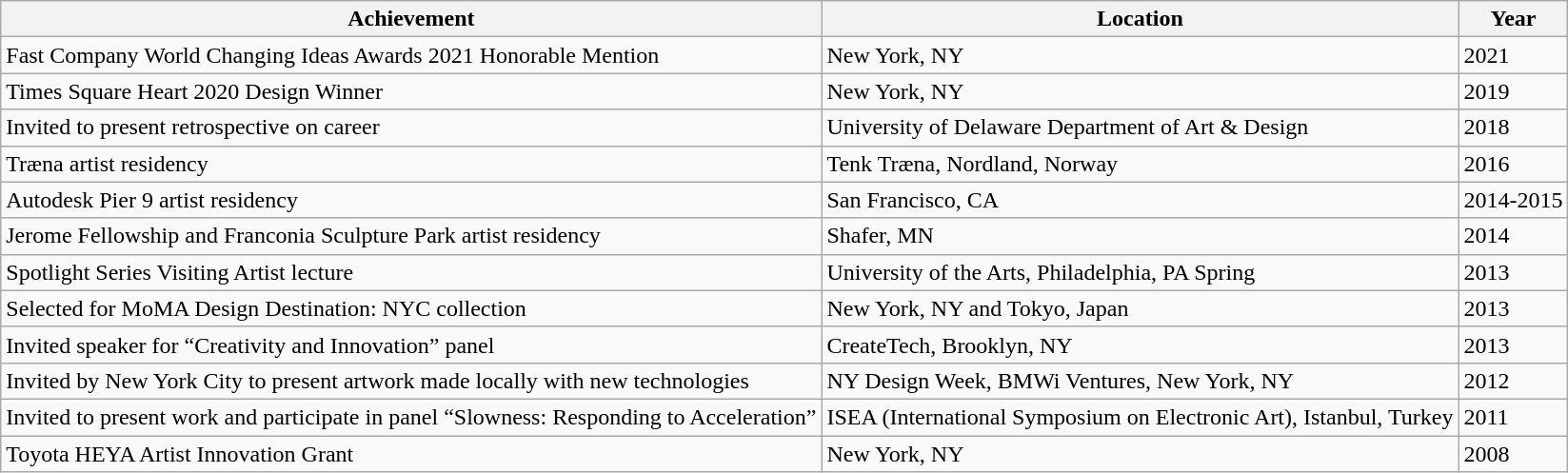<table class="wikitable">
<tr>
<th>Achievement</th>
<th>Location</th>
<th>Year</th>
</tr>
<tr>
<td>Fast Company World Changing Ideas Awards 2021 Honorable Mention</td>
<td>New York, NY</td>
<td>2021</td>
</tr>
<tr>
<td>Times Square Heart 2020 Design Winner</td>
<td>New York, NY</td>
<td>2019</td>
</tr>
<tr>
<td>Invited to present retrospective on career</td>
<td>University of Delaware Department of Art & Design</td>
<td>2018</td>
</tr>
<tr>
<td>Træna artist residency</td>
<td>Tenk Træna, Nordland, Norway</td>
<td>2016</td>
</tr>
<tr>
<td>Autodesk Pier 9 artist residency</td>
<td>San Francisco, CA</td>
<td>2014-2015</td>
</tr>
<tr>
<td>Jerome Fellowship and Franconia Sculpture Park artist residency</td>
<td>Shafer, MN</td>
<td>2014</td>
</tr>
<tr>
<td>Spotlight Series Visiting Artist lecture</td>
<td>University of the Arts, Philadelphia, PA Spring</td>
<td>2013</td>
</tr>
<tr>
<td>Selected for MoMA Design Destination: NYC collection</td>
<td>New York, NY and Tokyo, Japan</td>
<td>2013</td>
</tr>
<tr>
<td>Invited speaker for “Creativity and Innovation” panel</td>
<td>CreateTech, Brooklyn, NY</td>
<td>2013</td>
</tr>
<tr>
<td>Invited by New York City  to present artwork made locally with new technologies</td>
<td>NY Design Week, BMWi Ventures, New York, NY</td>
<td>2012</td>
</tr>
<tr>
<td>Invited to present work and participate in panel “Slowness: Responding to Acceleration”</td>
<td>ISEA (International Symposium on Electronic Art), Istanbul, Turkey</td>
<td>2011</td>
</tr>
<tr>
<td>Toyota HEYA Artist Innovation Grant</td>
<td>New York, NY</td>
<td>2008</td>
</tr>
</table>
